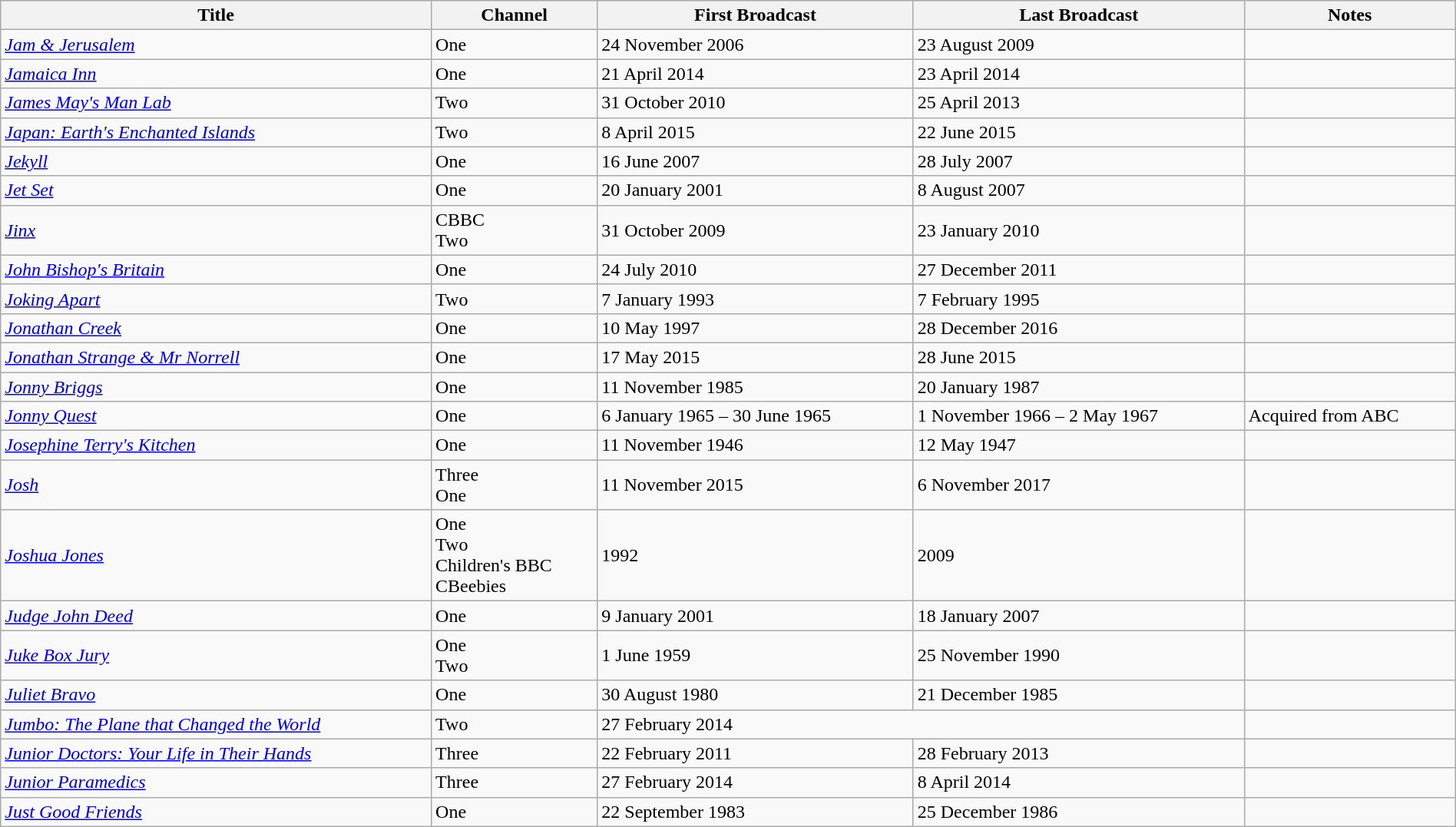<table class="wikitable plainrowheaders sortable" style="width:100%;">
<tr>
<th scope=col>Title</th>
<th scope=col>Channel</th>
<th scope=col>First Broadcast</th>
<th scope=col>Last Broadcast</th>
<th scope=col>Notes</th>
</tr>
<tr>
<td><em><a href='#'>Jam & Jerusalem</a></em></td>
<td>One</td>
<td>24 November 2006</td>
<td>23 August 2009</td>
<td></td>
</tr>
<tr>
<td><em><a href='#'>Jamaica Inn</a></em></td>
<td>One</td>
<td>21 April 2014</td>
<td>23 April 2014</td>
<td></td>
</tr>
<tr>
<td><em><a href='#'>James May's Man Lab</a></em></td>
<td>Two</td>
<td>31 October 2010</td>
<td>25 April 2013</td>
<td></td>
</tr>
<tr>
<td><em><a href='#'>Japan: Earth's Enchanted Islands</a></em></td>
<td>Two</td>
<td>8 April 2015</td>
<td>22 June 2015</td>
<td></td>
</tr>
<tr>
<td><em><a href='#'>Jekyll</a></em></td>
<td>One</td>
<td>16 June 2007</td>
<td>28 July 2007</td>
<td></td>
</tr>
<tr>
<td><em><a href='#'>Jet Set</a></em></td>
<td>One</td>
<td>20 January 2001</td>
<td>8 August 2007</td>
<td></td>
</tr>
<tr>
<td><em><a href='#'>Jinx</a></em></td>
<td>CBBC <br> Two</td>
<td>31 October 2009</td>
<td>23 January 2010</td>
<td></td>
</tr>
<tr>
<td><em><a href='#'>John Bishop's Britain</a></em></td>
<td>One</td>
<td>24 July 2010</td>
<td>27 December 2011</td>
<td></td>
</tr>
<tr>
<td><em><a href='#'>Joking Apart</a></em></td>
<td>Two</td>
<td>7 January 1993</td>
<td>7 February 1995</td>
<td></td>
</tr>
<tr>
<td><em><a href='#'>Jonathan Creek</a></em></td>
<td>One</td>
<td>10 May 1997</td>
<td>28 December 2016</td>
<td></td>
</tr>
<tr>
<td><em><a href='#'>Jonathan Strange & Mr Norrell</a></em></td>
<td>One</td>
<td>17 May 2015</td>
<td>28 June 2015</td>
<td></td>
</tr>
<tr>
<td><em><a href='#'>Jonny Briggs</a></em></td>
<td>One</td>
<td>11 November 1985</td>
<td>20 January 1987</td>
<td></td>
</tr>
<tr>
<td><em><a href='#'>Jonny Quest</a></em></td>
<td>One</td>
<td>6 January 1965 – 30 June 1965</td>
<td>1 November 1966 – 2 May 1967 </td>
<td>Acquired from ABC</td>
</tr>
<tr>
<td><em><a href='#'>Josephine Terry's Kitchen</a></em></td>
<td>One</td>
<td>11 November 1946</td>
<td>12 May 1947</td>
<td></td>
</tr>
<tr>
<td><em><a href='#'>Josh</a></em></td>
<td>Three <br> One</td>
<td>11 November 2015</td>
<td>6 November 2017</td>
<td></td>
</tr>
<tr>
<td><em><a href='#'>Joshua Jones</a></em></td>
<td>One <br> Two <br> Children's BBC <br> CBeebies</td>
<td>1992</td>
<td>2009</td>
<td></td>
</tr>
<tr>
<td><em><a href='#'>Judge John Deed</a></em></td>
<td>One</td>
<td>9 January 2001</td>
<td>18 January 2007</td>
<td></td>
</tr>
<tr>
<td><em><a href='#'>Juke Box Jury</a></em></td>
<td>One  <br> Two </td>
<td>1 June 1959</td>
<td>25 November 1990</td>
<td></td>
</tr>
<tr>
<td><em><a href='#'>Juliet Bravo</a></em></td>
<td>One</td>
<td>30 August 1980</td>
<td>21 December 1985</td>
<td></td>
</tr>
<tr>
<td><em><a href='#'>Jumbo: The Plane that Changed the World</a></em></td>
<td>Two</td>
<td colspan="2">27 February 2014</td>
<td></td>
</tr>
<tr>
<td><em><a href='#'>Junior Doctors: Your Life in Their Hands</a></em></td>
<td>Three</td>
<td>22 February 2011</td>
<td>28 February 2013</td>
<td></td>
</tr>
<tr>
<td><em><a href='#'>Junior Paramedics</a></em></td>
<td>Three</td>
<td>27 February 2014</td>
<td>8 April 2014</td>
<td></td>
</tr>
<tr>
<td><em><a href='#'>Just Good Friends</a></em></td>
<td>One</td>
<td>22 September 1983</td>
<td>25 December 1986</td>
<td></td>
</tr>
</table>
